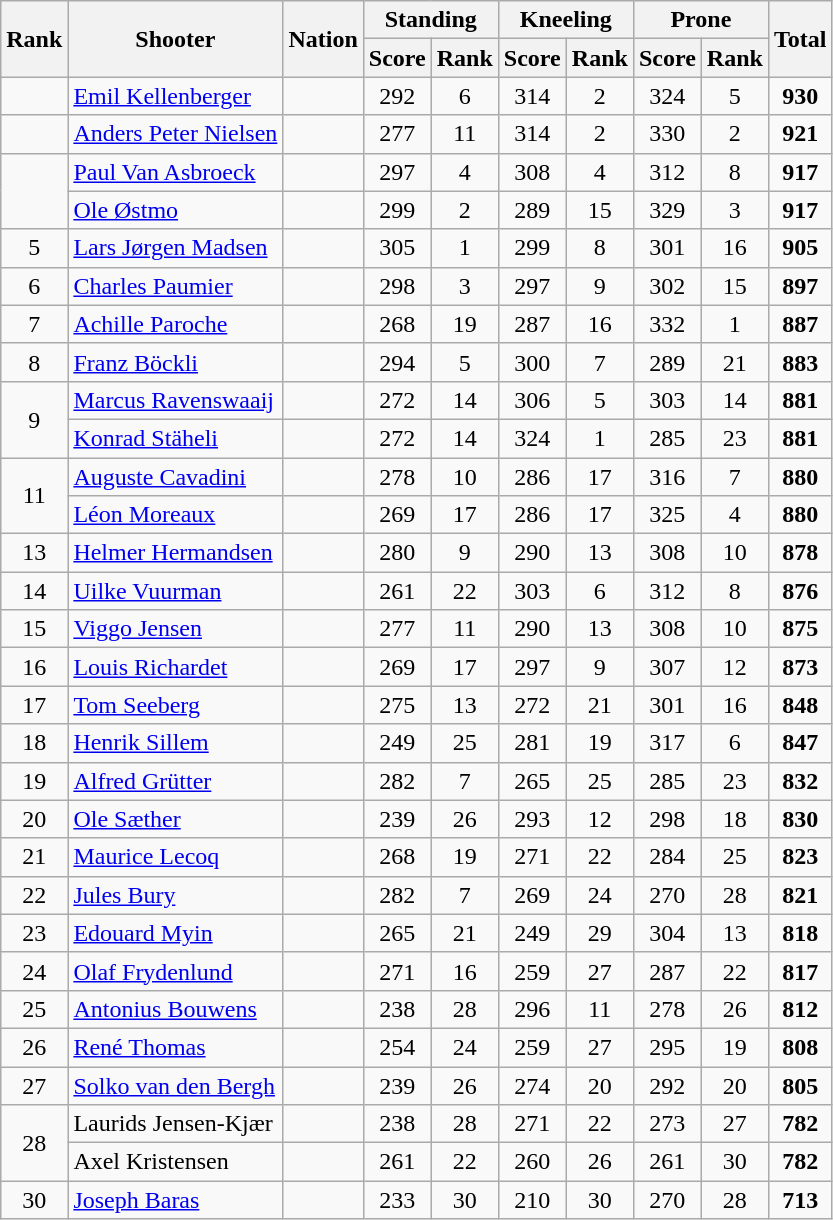<table class="wikitable sortable" style="text-align:center">
<tr>
<th rowspan=2>Rank</th>
<th rowspan=2>Shooter</th>
<th rowspan=2>Nation</th>
<th colspan=2>Standing</th>
<th colspan=2>Kneeling</th>
<th colspan=2>Prone</th>
<th rowspan=2>Total</th>
</tr>
<tr>
<th>Score</th>
<th>Rank</th>
<th>Score</th>
<th>Rank</th>
<th>Score</th>
<th>Rank</th>
</tr>
<tr>
<td></td>
<td align=left><a href='#'>Emil Kellenberger</a></td>
<td align=left></td>
<td>292</td>
<td>6</td>
<td>314</td>
<td>2</td>
<td>324</td>
<td>5</td>
<td><strong>930</strong></td>
</tr>
<tr>
<td></td>
<td align=left><a href='#'>Anders Peter Nielsen</a></td>
<td align=left></td>
<td>277</td>
<td>11</td>
<td>314</td>
<td>2</td>
<td>330</td>
<td>2</td>
<td><strong>921</strong></td>
</tr>
<tr>
<td rowspan=2></td>
<td align=left><a href='#'>Paul Van Asbroeck</a></td>
<td align=left></td>
<td>297</td>
<td>4</td>
<td>308</td>
<td>4</td>
<td>312</td>
<td>8</td>
<td><strong>917</strong></td>
</tr>
<tr>
<td align=left><a href='#'>Ole Østmo</a></td>
<td align=left></td>
<td>299</td>
<td>2</td>
<td>289</td>
<td>15</td>
<td>329</td>
<td>3</td>
<td><strong>917</strong></td>
</tr>
<tr>
<td>5</td>
<td align=left><a href='#'>Lars Jørgen Madsen</a></td>
<td align=left></td>
<td>305</td>
<td>1</td>
<td>299</td>
<td>8</td>
<td>301</td>
<td>16</td>
<td><strong>905</strong></td>
</tr>
<tr>
<td>6</td>
<td align=left><a href='#'>Charles Paumier</a></td>
<td align=left></td>
<td>298</td>
<td>3</td>
<td>297</td>
<td>9</td>
<td>302</td>
<td>15</td>
<td><strong>897</strong></td>
</tr>
<tr>
<td>7</td>
<td align=left><a href='#'>Achille Paroche</a></td>
<td align=left></td>
<td>268</td>
<td>19</td>
<td>287</td>
<td>16</td>
<td>332</td>
<td>1</td>
<td><strong>887</strong></td>
</tr>
<tr>
<td>8</td>
<td align=left><a href='#'>Franz Böckli</a></td>
<td align=left></td>
<td>294</td>
<td>5</td>
<td>300</td>
<td>7</td>
<td>289</td>
<td>21</td>
<td><strong>883</strong></td>
</tr>
<tr>
<td rowspan=2>9</td>
<td align=left><a href='#'>Marcus Ravenswaaij</a></td>
<td align=left></td>
<td>272</td>
<td>14</td>
<td>306</td>
<td>5</td>
<td>303</td>
<td>14</td>
<td><strong>881</strong></td>
</tr>
<tr>
<td align=left><a href='#'>Konrad Stäheli</a></td>
<td align=left></td>
<td>272</td>
<td>14</td>
<td>324</td>
<td>1</td>
<td>285</td>
<td>23</td>
<td><strong>881</strong></td>
</tr>
<tr>
<td rowspan=2>11</td>
<td align=left><a href='#'>Auguste Cavadini</a></td>
<td align=left></td>
<td>278</td>
<td>10</td>
<td>286</td>
<td>17</td>
<td>316</td>
<td>7</td>
<td><strong>880</strong></td>
</tr>
<tr>
<td align=left><a href='#'>Léon Moreaux</a></td>
<td align=left></td>
<td>269</td>
<td>17</td>
<td>286</td>
<td>17</td>
<td>325</td>
<td>4</td>
<td><strong>880</strong></td>
</tr>
<tr>
<td>13</td>
<td align=left><a href='#'>Helmer Hermandsen</a></td>
<td align=left></td>
<td>280</td>
<td>9</td>
<td>290</td>
<td>13</td>
<td>308</td>
<td>10</td>
<td><strong>878</strong></td>
</tr>
<tr>
<td>14</td>
<td align=left><a href='#'>Uilke Vuurman</a></td>
<td align=left></td>
<td>261</td>
<td>22</td>
<td>303</td>
<td>6</td>
<td>312</td>
<td>8</td>
<td><strong>876</strong></td>
</tr>
<tr>
<td>15</td>
<td align=left><a href='#'>Viggo Jensen</a></td>
<td align=left></td>
<td>277</td>
<td>11</td>
<td>290</td>
<td>13</td>
<td>308</td>
<td>10</td>
<td><strong>875</strong></td>
</tr>
<tr>
<td>16</td>
<td align=left><a href='#'>Louis Richardet</a></td>
<td align=left></td>
<td>269</td>
<td>17</td>
<td>297</td>
<td>9</td>
<td>307</td>
<td>12</td>
<td><strong>873</strong></td>
</tr>
<tr>
<td>17</td>
<td align=left><a href='#'>Tom Seeberg</a></td>
<td align=left></td>
<td>275</td>
<td>13</td>
<td>272</td>
<td>21</td>
<td>301</td>
<td>16</td>
<td><strong>848</strong></td>
</tr>
<tr>
<td>18</td>
<td align=left><a href='#'>Henrik Sillem</a></td>
<td align=left></td>
<td>249</td>
<td>25</td>
<td>281</td>
<td>19</td>
<td>317</td>
<td>6</td>
<td><strong>847</strong></td>
</tr>
<tr>
<td>19</td>
<td align=left><a href='#'>Alfred Grütter</a></td>
<td align=left></td>
<td>282</td>
<td>7</td>
<td>265</td>
<td>25</td>
<td>285</td>
<td>23</td>
<td><strong>832</strong></td>
</tr>
<tr>
<td>20</td>
<td align=left><a href='#'>Ole Sæther</a></td>
<td align=left></td>
<td>239</td>
<td>26</td>
<td>293</td>
<td>12</td>
<td>298</td>
<td>18</td>
<td><strong>830</strong></td>
</tr>
<tr>
<td>21</td>
<td align=left><a href='#'>Maurice Lecoq</a></td>
<td align=left></td>
<td>268</td>
<td>19</td>
<td>271</td>
<td>22</td>
<td>284</td>
<td>25</td>
<td><strong>823</strong></td>
</tr>
<tr>
<td>22</td>
<td align=left><a href='#'>Jules Bury</a></td>
<td align=left></td>
<td>282</td>
<td>7</td>
<td>269</td>
<td>24</td>
<td>270</td>
<td>28</td>
<td><strong>821</strong></td>
</tr>
<tr>
<td>23</td>
<td align=left><a href='#'>Edouard Myin</a></td>
<td align=left></td>
<td>265</td>
<td>21</td>
<td>249</td>
<td>29</td>
<td>304</td>
<td>13</td>
<td><strong>818</strong></td>
</tr>
<tr>
<td>24</td>
<td align=left><a href='#'>Olaf Frydenlund</a></td>
<td align=left></td>
<td>271</td>
<td>16</td>
<td>259</td>
<td>27</td>
<td>287</td>
<td>22</td>
<td><strong>817</strong></td>
</tr>
<tr>
<td>25</td>
<td align=left><a href='#'>Antonius Bouwens</a></td>
<td align=left></td>
<td>238</td>
<td>28</td>
<td>296</td>
<td>11</td>
<td>278</td>
<td>26</td>
<td><strong>812</strong></td>
</tr>
<tr>
<td>26</td>
<td align=left><a href='#'>René Thomas</a></td>
<td align=left></td>
<td>254</td>
<td>24</td>
<td>259</td>
<td>27</td>
<td>295</td>
<td>19</td>
<td><strong>808</strong></td>
</tr>
<tr>
<td>27</td>
<td align=left><a href='#'>Solko van den Bergh</a></td>
<td align=left></td>
<td>239</td>
<td>26</td>
<td>274</td>
<td>20</td>
<td>292</td>
<td>20</td>
<td><strong>805</strong></td>
</tr>
<tr>
<td rowspan=2>28</td>
<td align=left>Laurids Jensen-Kjær</td>
<td align=left></td>
<td>238</td>
<td>28</td>
<td>271</td>
<td>22</td>
<td>273</td>
<td>27</td>
<td><strong>782</strong></td>
</tr>
<tr>
<td align=left>Axel Kristensen</td>
<td align=left></td>
<td>261</td>
<td>22</td>
<td>260</td>
<td>26</td>
<td>261</td>
<td>30</td>
<td><strong>782</strong></td>
</tr>
<tr>
<td>30</td>
<td align=left><a href='#'>Joseph Baras</a></td>
<td align=left></td>
<td>233</td>
<td>30</td>
<td>210</td>
<td>30</td>
<td>270</td>
<td>28</td>
<td><strong>713</strong></td>
</tr>
</table>
